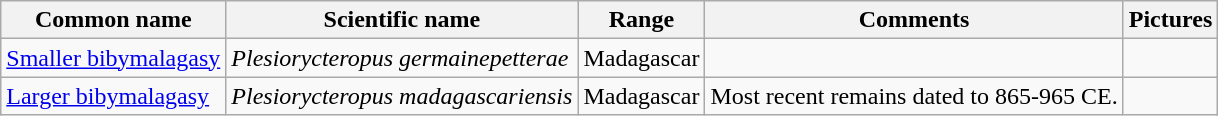<table class="wikitable sortable">
<tr>
<th>Common name</th>
<th>Scientific name</th>
<th>Range</th>
<th class="unsortable">Comments</th>
<th class="unsortable">Pictures</th>
</tr>
<tr>
<td><a href='#'>Smaller bibymalagasy</a></td>
<td><em>Plesiorycteropus germainepetterae</em></td>
<td>Madagascar</td>
<td></td>
<td></td>
</tr>
<tr>
<td><a href='#'>Larger bibymalagasy</a></td>
<td><em>Plesiorycteropus madagascariensis</em></td>
<td>Madagascar</td>
<td>Most recent remains dated to 865-965 CE.</td>
<td></td>
</tr>
</table>
